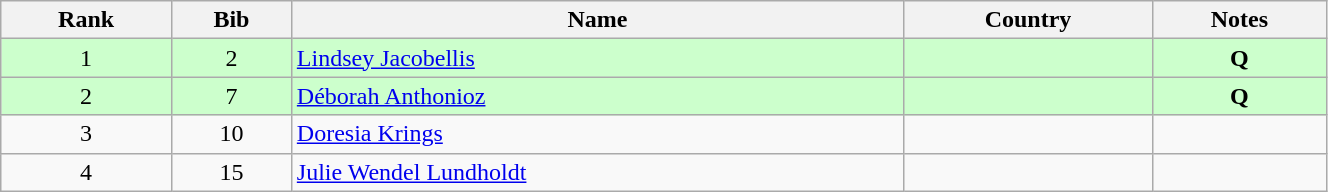<table class="wikitable" style="text-align:center;" width=70%>
<tr>
<th>Rank</th>
<th>Bib</th>
<th>Name</th>
<th>Country</th>
<th>Notes</th>
</tr>
<tr bgcolor="#ccffcc">
<td>1</td>
<td>2</td>
<td align=left><a href='#'>Lindsey Jacobellis</a></td>
<td align=left></td>
<td><strong>Q</strong></td>
</tr>
<tr bgcolor="#ccffcc">
<td>2</td>
<td>7</td>
<td align=left><a href='#'>Déborah Anthonioz</a></td>
<td align=left></td>
<td><strong>Q</strong></td>
</tr>
<tr>
<td>3</td>
<td>10</td>
<td align=left><a href='#'>Doresia Krings</a></td>
<td align=left></td>
<td></td>
</tr>
<tr>
<td>4</td>
<td>15</td>
<td align=left><a href='#'>Julie Wendel Lundholdt</a></td>
<td align=left></td>
<td></td>
</tr>
</table>
